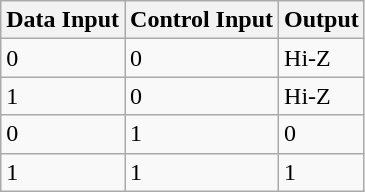<table class="wikitable">
<tr>
<th>Data Input</th>
<th>Control Input</th>
<th>Output</th>
</tr>
<tr>
<td>0</td>
<td>0</td>
<td>Hi-Z</td>
</tr>
<tr>
<td>1</td>
<td>0</td>
<td>Hi-Z</td>
</tr>
<tr>
<td>0</td>
<td>1</td>
<td>0</td>
</tr>
<tr>
<td>1</td>
<td>1</td>
<td>1</td>
</tr>
</table>
